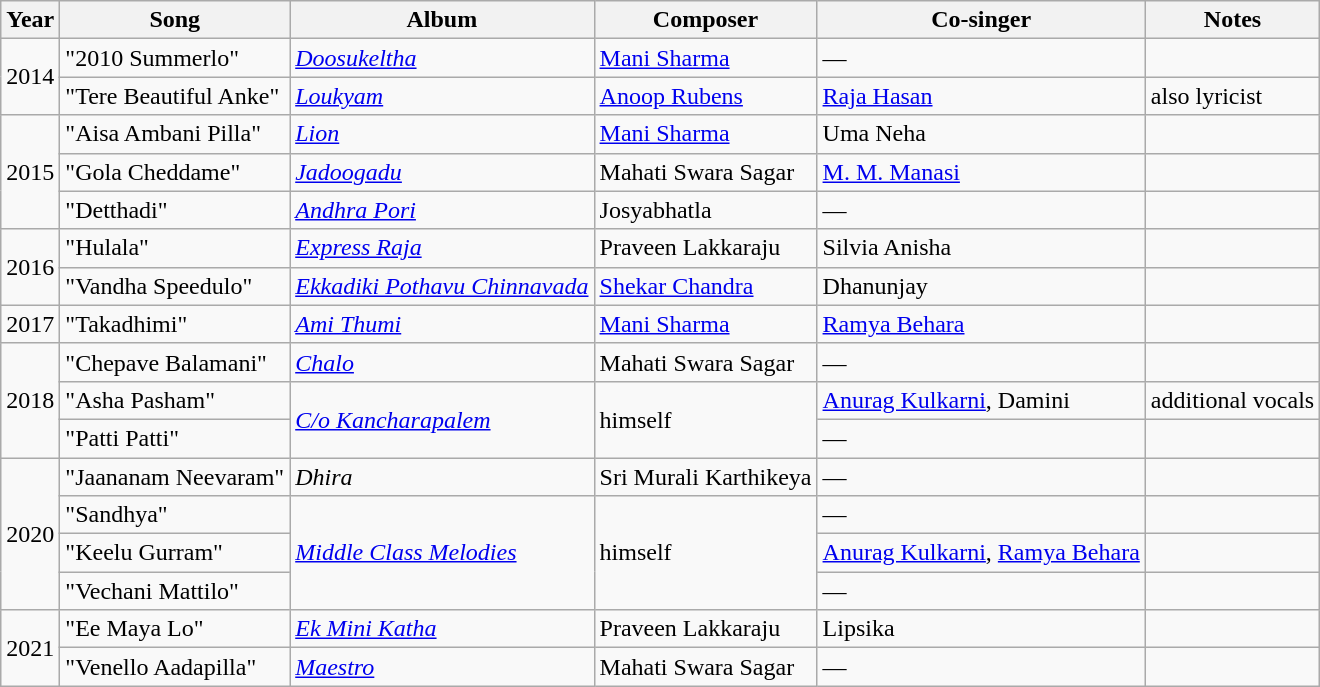<table class="wikitable">
<tr>
<th>Year</th>
<th>Song</th>
<th>Album</th>
<th>Composer</th>
<th>Co-singer</th>
<th>Notes</th>
</tr>
<tr>
<td rowspan="2">2014</td>
<td>"2010 Summerlo"</td>
<td><em><a href='#'>Doosukeltha</a></em></td>
<td><a href='#'>Mani Sharma</a></td>
<td>—</td>
<td></td>
</tr>
<tr>
<td>"Tere Beautiful Anke"</td>
<td><em><a href='#'>Loukyam</a></em></td>
<td><a href='#'>Anoop Rubens</a></td>
<td><a href='#'>Raja Hasan</a></td>
<td>also lyricist</td>
</tr>
<tr>
<td rowspan="3">2015</td>
<td>"Aisa Ambani Pilla"</td>
<td><a href='#'><em>Lion</em></a></td>
<td><a href='#'>Mani Sharma</a></td>
<td>Uma Neha</td>
<td></td>
</tr>
<tr>
<td>"Gola Cheddame"</td>
<td><em><a href='#'>Jadoogadu</a></em></td>
<td>Mahati Swara Sagar</td>
<td><a href='#'>M. M. Manasi</a></td>
<td></td>
</tr>
<tr>
<td>"Detthadi"</td>
<td><em><a href='#'>Andhra Pori</a></em></td>
<td>Josyabhatla</td>
<td>—</td>
<td></td>
</tr>
<tr>
<td rowspan="2">2016</td>
<td>"Hulala"</td>
<td><em><a href='#'>Express Raja</a></em></td>
<td>Praveen Lakkaraju</td>
<td>Silvia Anisha</td>
<td></td>
</tr>
<tr>
<td>"Vandha Speedulo"</td>
<td><em><a href='#'>Ekkadiki Pothavu Chinnavada</a></em></td>
<td><a href='#'>Shekar Chandra</a></td>
<td>Dhanunjay</td>
<td></td>
</tr>
<tr>
<td>2017</td>
<td>"Takadhimi"</td>
<td><em><a href='#'>Ami Thumi</a></em></td>
<td><a href='#'>Mani Sharma</a></td>
<td><a href='#'>Ramya Behara</a></td>
<td></td>
</tr>
<tr>
<td rowspan="3">2018</td>
<td>"Chepave Balamani"</td>
<td><em><a href='#'>Chalo</a></em></td>
<td>Mahati Swara Sagar</td>
<td>—</td>
<td></td>
</tr>
<tr>
<td>"Asha Pasham"</td>
<td rowspan="2"><em><a href='#'>C/o Kancharapalem</a></em></td>
<td rowspan="2">himself</td>
<td><a href='#'>Anurag Kulkarni</a>, Damini</td>
<td>additional vocals</td>
</tr>
<tr>
<td>"Patti Patti"</td>
<td>—</td>
<td></td>
</tr>
<tr>
<td rowspan="4">2020</td>
<td>"Jaananam Neevaram"</td>
<td><em>Dhira</em></td>
<td>Sri Murali Karthikeya</td>
<td>—</td>
<td></td>
</tr>
<tr>
<td>"Sandhya"</td>
<td rowspan="3"><em><a href='#'>Middle Class Melodies</a></em></td>
<td rowspan="3">himself</td>
<td>—</td>
<td></td>
</tr>
<tr>
<td>"Keelu Gurram"</td>
<td><a href='#'>Anurag Kulkarni</a>, <a href='#'>Ramya Behara</a></td>
<td></td>
</tr>
<tr>
<td>"Vechani Mattilo"</td>
<td>—</td>
<td></td>
</tr>
<tr>
<td rowspan="2">2021</td>
<td>"Ee Maya Lo"</td>
<td><em><a href='#'>Ek Mini Katha</a></em></td>
<td>Praveen Lakkaraju</td>
<td>Lipsika</td>
<td></td>
</tr>
<tr>
<td>"Venello Aadapilla"</td>
<td><em><a href='#'>Maestro</a></em></td>
<td>Mahati Swara Sagar</td>
<td>—</td>
<td></td>
</tr>
</table>
